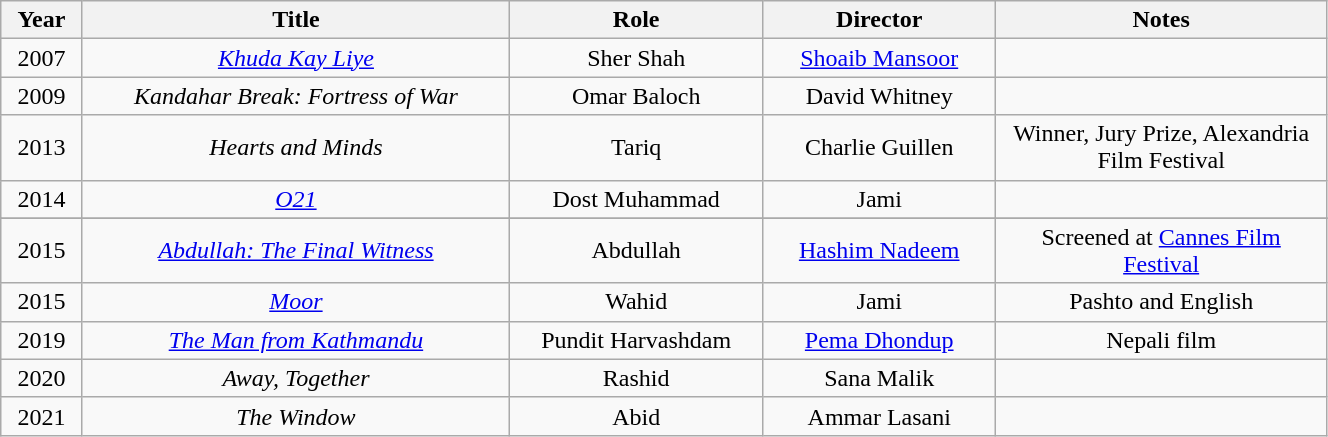<table class="wikitable" style="width:70%; text-align: center">
<tr>
<th width=  3.6%>Year</th>
<th width=   22%>Title</th>
<th width=   13%>Role</th>
<th width=   12%>Director</th>
<th width=   17%>Notes</th>
</tr>
<tr>
<td>2007</td>
<td><em><a href='#'>Khuda Kay Liye</a></em></td>
<td>Sher Shah</td>
<td><a href='#'>Shoaib Mansoor</a></td>
<td></td>
</tr>
<tr>
<td>2009</td>
<td><em>Kandahar Break: Fortress of War</em></td>
<td>Omar Baloch</td>
<td>David Whitney</td>
<td></td>
</tr>
<tr>
<td>2013</td>
<td><em>Hearts and Minds</em></td>
<td>Tariq</td>
<td>Charlie Guillen</td>
<td>Winner, Jury Prize, Alexandria Film Festival</td>
</tr>
<tr>
<td>2014</td>
<td><em><a href='#'>O21</a></em></td>
<td>Dost Muhammad</td>
<td>Jami</td>
<td></td>
</tr>
<tr>
</tr>
<tr>
<td>2015</td>
<td><em><a href='#'>Abdullah: The Final Witness</a></em></td>
<td>Abdullah</td>
<td><a href='#'>Hashim Nadeem</a></td>
<td>Screened at <a href='#'>Cannes Film Festival</a></td>
</tr>
<tr>
<td>2015</td>
<td><em><a href='#'>Moor</a></em></td>
<td>Wahid</td>
<td>Jami</td>
<td>Pashto and English</td>
</tr>
<tr>
<td>2019</td>
<td><em><a href='#'>The Man from Kathmandu</a></em></td>
<td>Pundit Harvashdam</td>
<td><a href='#'>Pema Dhondup</a></td>
<td>Nepali film</td>
</tr>
<tr>
<td>2020</td>
<td><em>Away, Together</em></td>
<td>Rashid</td>
<td>Sana Malik</td>
<td></td>
</tr>
<tr>
<td>2021</td>
<td><em>The Window</em></td>
<td>Abid</td>
<td>Ammar Lasani</td>
<td></td>
</tr>
</table>
